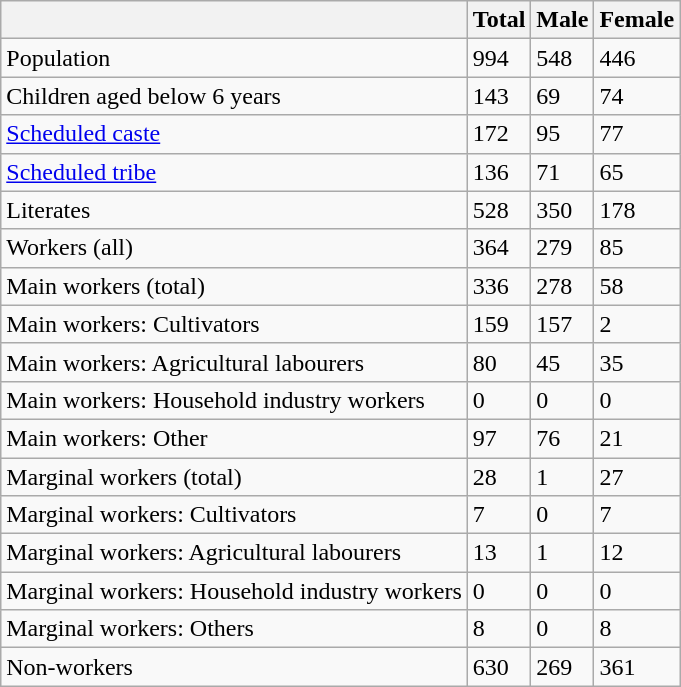<table class="wikitable sortable">
<tr>
<th></th>
<th>Total</th>
<th>Male</th>
<th>Female</th>
</tr>
<tr>
<td>Population</td>
<td>994</td>
<td>548</td>
<td>446</td>
</tr>
<tr>
<td>Children aged below 6 years</td>
<td>143</td>
<td>69</td>
<td>74</td>
</tr>
<tr>
<td><a href='#'>Scheduled caste</a></td>
<td>172</td>
<td>95</td>
<td>77</td>
</tr>
<tr>
<td><a href='#'>Scheduled tribe</a></td>
<td>136</td>
<td>71</td>
<td>65</td>
</tr>
<tr>
<td>Literates</td>
<td>528</td>
<td>350</td>
<td>178</td>
</tr>
<tr>
<td>Workers (all)</td>
<td>364</td>
<td>279</td>
<td>85</td>
</tr>
<tr>
<td>Main workers (total)</td>
<td>336</td>
<td>278</td>
<td>58</td>
</tr>
<tr>
<td>Main workers: Cultivators</td>
<td>159</td>
<td>157</td>
<td>2</td>
</tr>
<tr>
<td>Main workers: Agricultural labourers</td>
<td>80</td>
<td>45</td>
<td>35</td>
</tr>
<tr>
<td>Main workers: Household industry workers</td>
<td>0</td>
<td>0</td>
<td>0</td>
</tr>
<tr>
<td>Main workers: Other</td>
<td>97</td>
<td>76</td>
<td>21</td>
</tr>
<tr>
<td>Marginal workers (total)</td>
<td>28</td>
<td>1</td>
<td>27</td>
</tr>
<tr>
<td>Marginal workers: Cultivators</td>
<td>7</td>
<td>0</td>
<td>7</td>
</tr>
<tr>
<td>Marginal workers: Agricultural labourers</td>
<td>13</td>
<td>1</td>
<td>12</td>
</tr>
<tr>
<td>Marginal workers: Household industry workers</td>
<td>0</td>
<td>0</td>
<td>0</td>
</tr>
<tr>
<td>Marginal workers: Others</td>
<td>8</td>
<td>0</td>
<td>8</td>
</tr>
<tr>
<td>Non-workers</td>
<td>630</td>
<td>269</td>
<td>361</td>
</tr>
</table>
